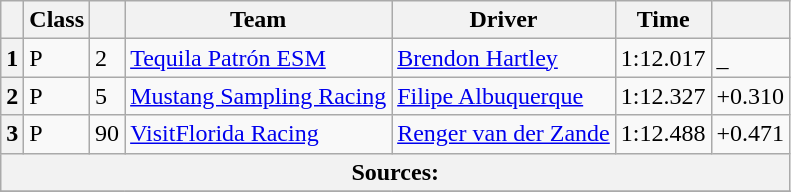<table class="wikitable">
<tr>
<th scope="col"></th>
<th scope="col">Class</th>
<th scope="col"></th>
<th scope="col">Team</th>
<th scope="col">Driver</th>
<th scope="col">Time</th>
<th scope="col"></th>
</tr>
<tr>
<th scope="row">1</th>
<td>P</td>
<td>2</td>
<td><a href='#'>Tequila Patrón ESM</a></td>
<td><a href='#'>Brendon Hartley</a></td>
<td>1:12.017</td>
<td>_</td>
</tr>
<tr>
<th scope="row">2</th>
<td>P</td>
<td>5</td>
<td><a href='#'>Mustang Sampling Racing</a></td>
<td><a href='#'>Filipe Albuquerque</a></td>
<td>1:12.327</td>
<td>+0.310</td>
</tr>
<tr>
<th scope="row">3</th>
<td>P</td>
<td>90</td>
<td><a href='#'>VisitFlorida Racing</a></td>
<td><a href='#'>Renger van der Zande</a></td>
<td>1:12.488</td>
<td>+0.471</td>
</tr>
<tr>
<th colspan="7">Sources:</th>
</tr>
<tr>
</tr>
</table>
